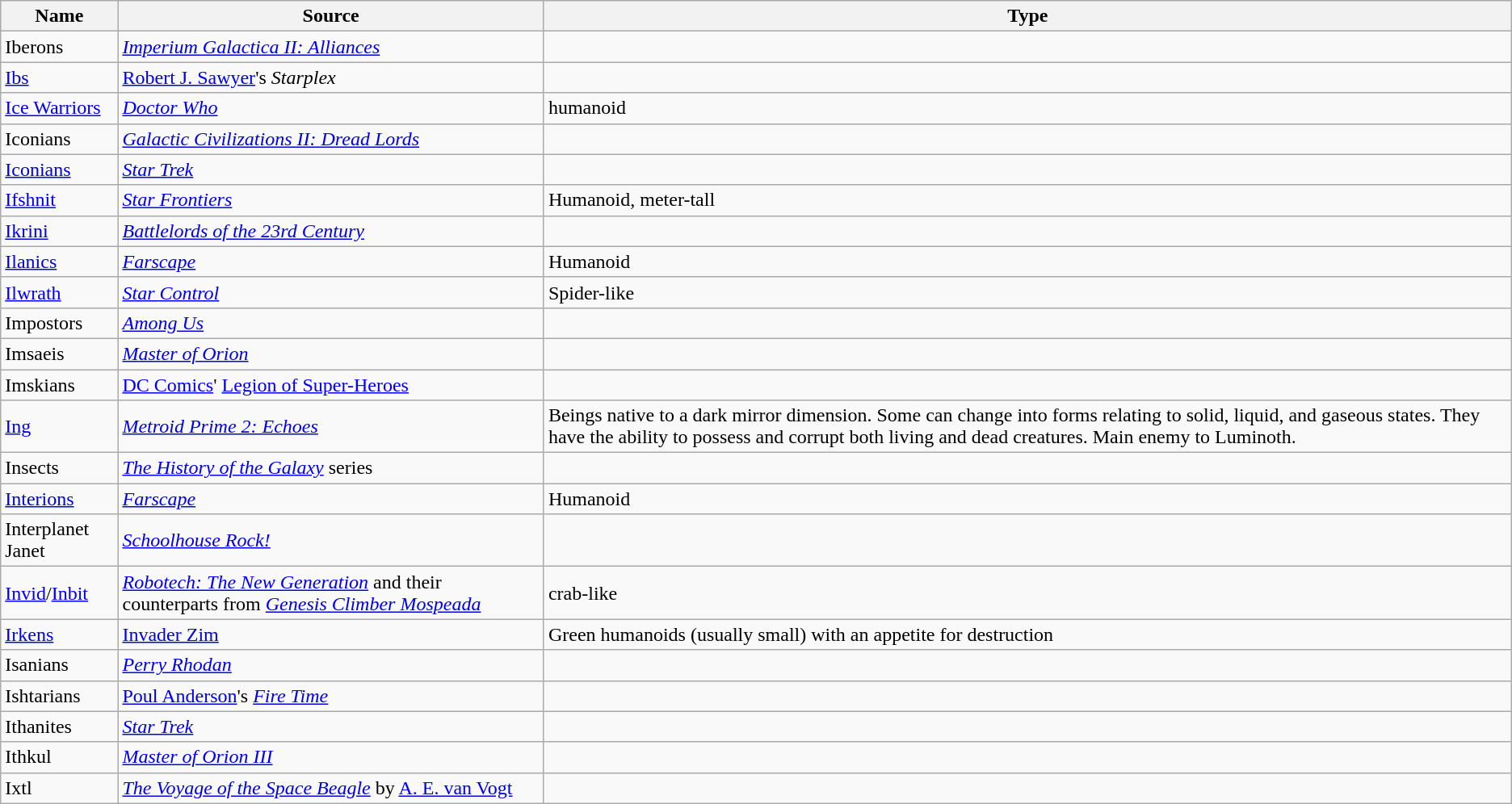<table class="wikitable sortable">
<tr>
<th>Name</th>
<th>Source</th>
<th>Type</th>
</tr>
<tr>
<td>Iberons</td>
<td><em><a href='#'>Imperium Galactica II: Alliances</a></em></td>
<td></td>
</tr>
<tr>
<td><a href='#'>Ibs</a></td>
<td><a href='#'>Robert J. Sawyer</a>'s <em>Starplex</em></td>
<td></td>
</tr>
<tr>
<td><a href='#'>Ice Warriors</a></td>
<td><em><a href='#'>Doctor Who</a></em></td>
<td>humanoid</td>
</tr>
<tr>
<td>Iconians</td>
<td><em><a href='#'>Galactic Civilizations II: Dread Lords</a></em></td>
<td></td>
</tr>
<tr>
<td><a href='#'>Iconians</a></td>
<td><em><a href='#'>Star Trek</a></em></td>
<td></td>
</tr>
<tr>
<td><a href='#'>Ifshnit</a></td>
<td><em><a href='#'>Star Frontiers</a></em></td>
<td>Humanoid, meter-tall</td>
</tr>
<tr>
<td><a href='#'>Ikrini</a></td>
<td><em><a href='#'>Battlelords of the 23rd Century</a></em></td>
<td></td>
</tr>
<tr>
<td><a href='#'>Ilanics</a></td>
<td><em><a href='#'>Farscape</a></em></td>
<td>Humanoid</td>
</tr>
<tr>
<td><a href='#'>Ilwrath</a></td>
<td><em><a href='#'>Star Control</a></em></td>
<td>Spider-like</td>
</tr>
<tr>
<td>Impostors</td>
<td><em><a href='#'>Among Us</a></em></td>
<td></td>
</tr>
<tr>
<td>Imsaeis</td>
<td><em><a href='#'>Master of Orion</a></em></td>
<td></td>
</tr>
<tr>
<td>Imskians</td>
<td><a href='#'>DC Comics</a>' <a href='#'>Legion of Super-Heroes</a></td>
<td></td>
</tr>
<tr>
<td><a href='#'>Ing</a></td>
<td><a href='#'><em>Metroid Prime 2: Echoes</em></a></td>
<td>Beings native to a dark mirror dimension. Some can change into forms relating to solid, liquid, and gaseous states. They have the ability to possess and corrupt both living and dead creatures. Main enemy to Luminoth.</td>
</tr>
<tr>
<td>Insects</td>
<td><em><a href='#'>The History of the Galaxy</a></em> series</td>
<td></td>
</tr>
<tr>
<td><a href='#'>Interions</a></td>
<td><em><a href='#'>Farscape</a></em></td>
<td>Humanoid</td>
</tr>
<tr>
<td>Interplanet Janet</td>
<td><em><a href='#'>Schoolhouse Rock!</a></em></td>
<td></td>
</tr>
<tr>
<td><a href='#'>Invid</a>/<a href='#'>Inbit</a></td>
<td><em><a href='#'>Robotech: The New Generation</a></em> and their counterparts from <em><a href='#'>Genesis Climber Mospeada</a></em></td>
<td>crab-like</td>
</tr>
<tr>
<td><a href='#'>Irkens</a></td>
<td><a href='#'>Invader Zim</a></td>
<td>Green humanoids (usually small) with an appetite for destruction</td>
</tr>
<tr>
<td>Isanians</td>
<td><em><a href='#'>Perry Rhodan</a></em></td>
<td></td>
</tr>
<tr>
<td>Ishtarians</td>
<td><a href='#'>Poul Anderson</a>'s <em><a href='#'>Fire Time</a></em></td>
<td></td>
</tr>
<tr>
<td>Ithanites</td>
<td><em><a href='#'>Star Trek</a></em></td>
<td></td>
</tr>
<tr>
<td>Ithkul</td>
<td><em><a href='#'>Master of Orion III</a></em></td>
<td></td>
</tr>
<tr>
<td>Ixtl</td>
<td><em><a href='#'>The Voyage of the Space Beagle</a></em> by <a href='#'>A. E. van Vogt</a></td>
<td></td>
</tr>
</table>
